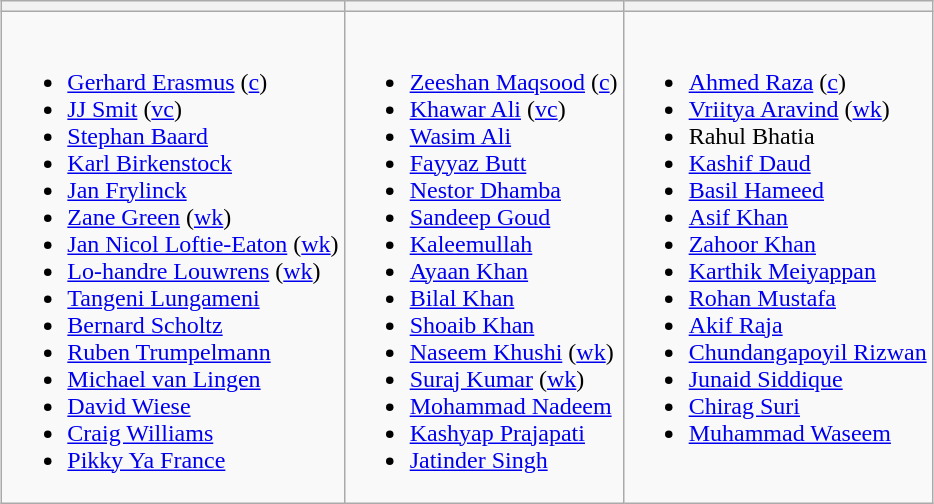<table class="wikitable" style="text-align:left; margin:auto">
<tr>
<th></th>
<th></th>
<th></th>
</tr>
<tr style="vertical-align:top">
<td><br><ul><li><a href='#'>Gerhard Erasmus</a> (<a href='#'>c</a>)</li><li><a href='#'>JJ Smit</a> (<a href='#'>vc</a>)</li><li><a href='#'>Stephan Baard</a></li><li><a href='#'>Karl Birkenstock</a></li><li><a href='#'>Jan Frylinck</a></li><li><a href='#'>Zane Green</a> (<a href='#'>wk</a>)</li><li><a href='#'>Jan Nicol Loftie-Eaton</a> (<a href='#'>wk</a>)</li><li><a href='#'>Lo-handre Louwrens</a> (<a href='#'>wk</a>)</li><li><a href='#'>Tangeni Lungameni</a></li><li><a href='#'>Bernard Scholtz</a></li><li><a href='#'>Ruben Trumpelmann</a></li><li><a href='#'>Michael van Lingen</a></li><li><a href='#'>David Wiese</a></li><li><a href='#'>Craig Williams</a></li><li><a href='#'>Pikky Ya France</a></li></ul></td>
<td><br><ul><li><a href='#'>Zeeshan Maqsood</a> (<a href='#'>c</a>)</li><li><a href='#'>Khawar Ali</a> (<a href='#'>vc</a>)</li><li><a href='#'>Wasim Ali</a></li><li><a href='#'>Fayyaz Butt</a></li><li><a href='#'>Nestor Dhamba</a></li><li><a href='#'>Sandeep Goud</a></li><li><a href='#'>Kaleemullah</a></li><li><a href='#'>Ayaan Khan</a></li><li><a href='#'>Bilal Khan</a></li><li><a href='#'>Shoaib Khan</a></li><li><a href='#'>Naseem Khushi</a> (<a href='#'>wk</a>)</li><li><a href='#'>Suraj Kumar</a> (<a href='#'>wk</a>)</li><li><a href='#'>Mohammad Nadeem</a></li><li><a href='#'>Kashyap Prajapati</a></li><li><a href='#'>Jatinder Singh</a></li></ul></td>
<td><br><ul><li><a href='#'>Ahmed Raza</a> (<a href='#'>c</a>)</li><li><a href='#'>Vriitya Aravind</a> (<a href='#'>wk</a>)</li><li>Rahul Bhatia</li><li><a href='#'>Kashif Daud</a></li><li><a href='#'>Basil Hameed</a></li><li><a href='#'>Asif Khan</a></li><li><a href='#'>Zahoor Khan</a></li><li><a href='#'>Karthik Meiyappan</a></li><li><a href='#'>Rohan Mustafa</a></li><li><a href='#'>Akif Raja</a></li><li><a href='#'>Chundangapoyil Rizwan</a></li><li><a href='#'>Junaid Siddique</a></li><li><a href='#'>Chirag Suri</a></li><li><a href='#'>Muhammad Waseem</a></li></ul></td>
</tr>
</table>
